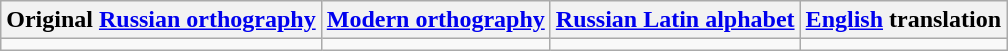<table class="wikitable">
<tr>
<th>Original <a href='#'>Russian orthography</a></th>
<th><a href='#'>Modern orthography</a></th>
<th><a href='#'>Russian Latin alphabet</a></th>
<th><a href='#'>English</a> translation</th>
</tr>
<tr style="vertical-align:top;text-align:center;white-space:nowrap;">
<td></td>
<td></td>
<td></td>
<td></td>
</tr>
</table>
